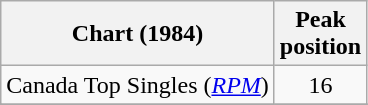<table class="wikitable">
<tr>
<th>Chart (1984)</th>
<th>Peak<br>position</th>
</tr>
<tr>
<td>Canada Top Singles (<a href='#'><em>RPM</em></a>)</td>
<td style="text-align:center;">16</td>
</tr>
<tr>
</tr>
<tr>
</tr>
</table>
